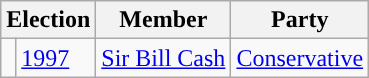<table class="wikitable">
<tr>
<th colspan="2">Election</th>
<th>Member</th>
<th>Party</th>
</tr>
<tr>
<td style="color:inherit;background-color: "></td>
<td><a href='#'>1997</a></td>
<td><a href='#'>Sir Bill Cash</a></td>
<td><a href='#'>Conservative</a></td>
</tr>
</table>
